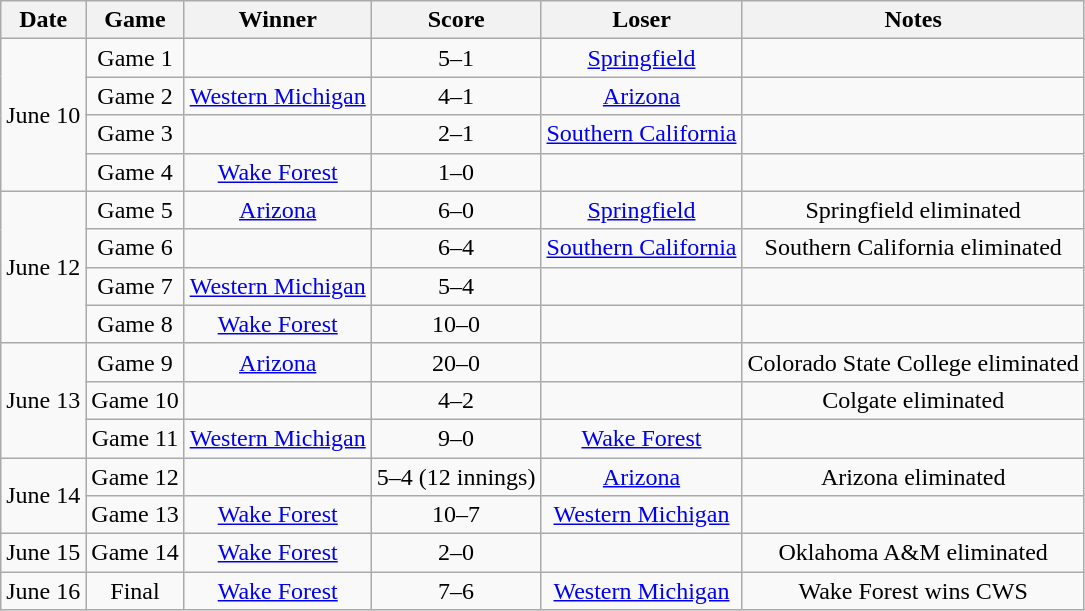<table class="wikitable">
<tr>
<th>Date</th>
<th>Game</th>
<th>Winner</th>
<th>Score</th>
<th>Loser</th>
<th>Notes</th>
</tr>
<tr align=center>
<td rowspan=4>June 10</td>
<td>Game 1</td>
<td></td>
<td>5–1</td>
<td><a href='#'>Springfield</a></td>
<td></td>
</tr>
<tr align=center>
<td>Game 2</td>
<td><a href='#'>Western Michigan</a></td>
<td>4–1</td>
<td><a href='#'>Arizona</a></td>
<td></td>
</tr>
<tr align=center>
<td>Game 3</td>
<td></td>
<td>2–1</td>
<td><a href='#'>Southern California</a></td>
<td></td>
</tr>
<tr align=center>
<td>Game 4</td>
<td><a href='#'>Wake Forest</a></td>
<td>1–0</td>
<td></td>
<td></td>
</tr>
<tr align=center>
<td rowspan=4>June 12</td>
<td>Game 5</td>
<td><a href='#'>Arizona</a></td>
<td>6–0</td>
<td><a href='#'>Springfield</a></td>
<td>Springfield eliminated</td>
</tr>
<tr align=center>
<td>Game 6</td>
<td></td>
<td>6–4</td>
<td><a href='#'>Southern California</a></td>
<td>Southern California eliminated</td>
</tr>
<tr align=center>
<td>Game 7</td>
<td><a href='#'>Western Michigan</a></td>
<td>5–4</td>
<td></td>
<td></td>
</tr>
<tr align=center>
<td>Game 8</td>
<td><a href='#'>Wake Forest</a></td>
<td>10–0</td>
<td></td>
<td></td>
</tr>
<tr align=center>
<td rowspan=3>June 13</td>
<td>Game 9</td>
<td><a href='#'>Arizona</a></td>
<td>20–0</td>
<td></td>
<td>Colorado State College eliminated</td>
</tr>
<tr align=center>
<td>Game 10</td>
<td></td>
<td>4–2</td>
<td></td>
<td>Colgate eliminated</td>
</tr>
<tr align=center>
<td>Game 11</td>
<td><a href='#'>Western Michigan</a></td>
<td>9–0</td>
<td><a href='#'>Wake Forest</a></td>
<td></td>
</tr>
<tr align=center>
<td rowspan=2>June 14</td>
<td>Game 12</td>
<td></td>
<td>5–4 (12 innings)</td>
<td><a href='#'>Arizona</a></td>
<td>Arizona eliminated</td>
</tr>
<tr align=center>
<td>Game 13</td>
<td><a href='#'>Wake Forest</a></td>
<td>10–7</td>
<td><a href='#'>Western Michigan</a></td>
<td></td>
</tr>
<tr align=center>
<td>June 15</td>
<td>Game 14</td>
<td><a href='#'>Wake Forest</a></td>
<td>2–0</td>
<td></td>
<td>Oklahoma A&M eliminated</td>
</tr>
<tr align=center>
<td>June 16</td>
<td>Final</td>
<td><a href='#'>Wake Forest</a></td>
<td>7–6</td>
<td><a href='#'>Western Michigan</a></td>
<td>Wake Forest wins CWS</td>
</tr>
</table>
